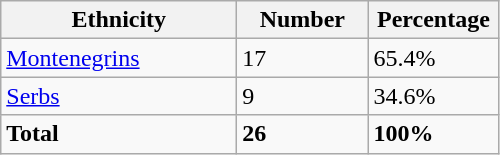<table class="wikitable">
<tr>
<th width="150px">Ethnicity</th>
<th width="80px">Number</th>
<th width="80px">Percentage</th>
</tr>
<tr>
<td><a href='#'>Montenegrins</a></td>
<td>17</td>
<td>65.4%</td>
</tr>
<tr>
<td><a href='#'>Serbs</a></td>
<td>9</td>
<td>34.6%</td>
</tr>
<tr>
<td><strong>Total</strong></td>
<td><strong>26</strong></td>
<td><strong>100%</strong></td>
</tr>
</table>
